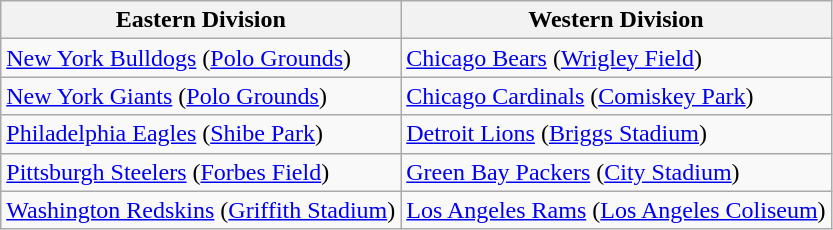<table class="wikitable">
<tr>
<th>Eastern Division</th>
<th>Western Division</th>
</tr>
<tr>
<td><a href='#'>New York Bulldogs</a> (<a href='#'>Polo Grounds</a>)</td>
<td><a href='#'>Chicago Bears</a> (<a href='#'>Wrigley Field</a>)</td>
</tr>
<tr>
<td><a href='#'>New York Giants</a> (<a href='#'>Polo Grounds</a>)</td>
<td><a href='#'>Chicago Cardinals</a> (<a href='#'>Comiskey Park</a>)</td>
</tr>
<tr>
<td><a href='#'>Philadelphia Eagles</a> (<a href='#'>Shibe Park</a>)</td>
<td><a href='#'>Detroit Lions</a> (<a href='#'>Briggs Stadium</a>)</td>
</tr>
<tr>
<td><a href='#'>Pittsburgh Steelers</a> (<a href='#'>Forbes Field</a>)</td>
<td><a href='#'>Green Bay Packers</a> (<a href='#'>City Stadium</a>)</td>
</tr>
<tr>
<td><a href='#'>Washington Redskins</a> (<a href='#'>Griffith Stadium</a>)</td>
<td><a href='#'>Los Angeles Rams</a> (<a href='#'>Los Angeles Coliseum</a>)</td>
</tr>
</table>
